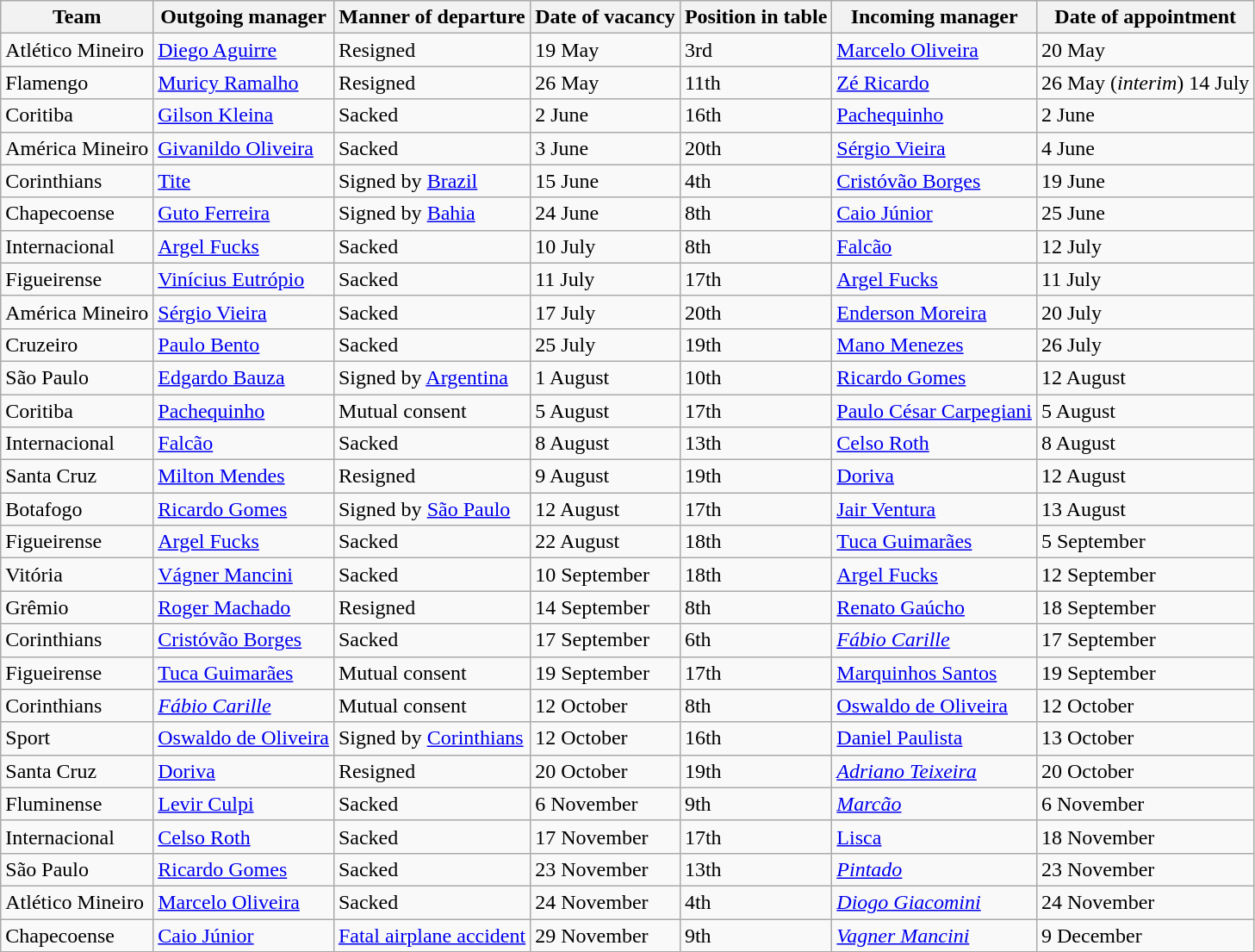<table class="wikitable sortable">
<tr>
<th>Team</th>
<th>Outgoing manager</th>
<th>Manner of departure</th>
<th>Date of vacancy</th>
<th>Position in table</th>
<th>Incoming manager</th>
<th>Date of appointment</th>
</tr>
<tr>
<td>Atlético Mineiro</td>
<td> <a href='#'>Diego Aguirre</a></td>
<td>Resigned</td>
<td>19 May</td>
<td>3rd</td>
<td> <a href='#'>Marcelo Oliveira</a></td>
<td>20 May</td>
</tr>
<tr>
<td>Flamengo</td>
<td> <a href='#'>Muricy Ramalho</a></td>
<td>Resigned</td>
<td>26 May</td>
<td>11th</td>
<td> <a href='#'>Zé Ricardo</a></td>
<td>26 May (<em>interim</em>) 14 July</td>
</tr>
<tr>
<td>Coritiba</td>
<td> <a href='#'>Gilson Kleina</a></td>
<td>Sacked</td>
<td>2 June</td>
<td>16th</td>
<td> <a href='#'>Pachequinho</a></td>
<td>2 June</td>
</tr>
<tr>
<td>América Mineiro</td>
<td> <a href='#'>Givanildo Oliveira</a></td>
<td>Sacked</td>
<td>3 June</td>
<td>20th</td>
<td> <a href='#'>Sérgio Vieira</a></td>
<td>4 June</td>
</tr>
<tr>
<td>Corinthians</td>
<td> <a href='#'>Tite</a></td>
<td>Signed by <a href='#'>Brazil</a></td>
<td>15 June</td>
<td>4th</td>
<td> <a href='#'>Cristóvão Borges</a></td>
<td>19 June</td>
</tr>
<tr>
<td>Chapecoense</td>
<td> <a href='#'>Guto Ferreira</a></td>
<td>Signed by <a href='#'>Bahia</a></td>
<td>24 June</td>
<td>8th</td>
<td> <a href='#'>Caio Júnior</a></td>
<td>25 June</td>
</tr>
<tr>
<td>Internacional</td>
<td> <a href='#'>Argel Fucks</a></td>
<td>Sacked</td>
<td>10 July</td>
<td>8th</td>
<td> <a href='#'>Falcão</a></td>
<td>12 July</td>
</tr>
<tr>
<td>Figueirense</td>
<td> <a href='#'>Vinícius Eutrópio</a></td>
<td>Sacked</td>
<td>11 July</td>
<td>17th</td>
<td> <a href='#'>Argel Fucks</a></td>
<td>11 July</td>
</tr>
<tr>
<td>América Mineiro</td>
<td> <a href='#'>Sérgio Vieira</a></td>
<td>Sacked</td>
<td>17 July</td>
<td>20th</td>
<td> <a href='#'>Enderson Moreira</a></td>
<td>20 July</td>
</tr>
<tr>
<td>Cruzeiro</td>
<td> <a href='#'>Paulo Bento</a></td>
<td>Sacked</td>
<td>25 July</td>
<td>19th</td>
<td> <a href='#'>Mano Menezes</a></td>
<td>26 July</td>
</tr>
<tr>
<td>São Paulo</td>
<td> <a href='#'>Edgardo Bauza</a></td>
<td>Signed by <a href='#'>Argentina</a></td>
<td>1 August</td>
<td>10th</td>
<td> <a href='#'>Ricardo Gomes</a></td>
<td>12 August</td>
</tr>
<tr>
<td>Coritiba</td>
<td> <a href='#'>Pachequinho</a></td>
<td>Mutual consent</td>
<td>5 August</td>
<td>17th</td>
<td> <a href='#'>Paulo César Carpegiani</a></td>
<td>5 August</td>
</tr>
<tr>
<td>Internacional</td>
<td> <a href='#'>Falcão</a></td>
<td>Sacked</td>
<td>8 August</td>
<td>13th</td>
<td> <a href='#'>Celso Roth</a></td>
<td>8 August</td>
</tr>
<tr>
<td>Santa Cruz</td>
<td> <a href='#'>Milton Mendes</a></td>
<td>Resigned</td>
<td>9 August</td>
<td>19th</td>
<td> <a href='#'>Doriva</a></td>
<td>12 August</td>
</tr>
<tr>
<td>Botafogo</td>
<td> <a href='#'>Ricardo Gomes</a></td>
<td>Signed by <a href='#'>São Paulo</a></td>
<td>12 August</td>
<td>17th</td>
<td> <a href='#'>Jair Ventura</a></td>
<td>13 August</td>
</tr>
<tr>
<td>Figueirense</td>
<td> <a href='#'>Argel Fucks</a></td>
<td>Sacked</td>
<td>22 August</td>
<td>18th</td>
<td> <a href='#'>Tuca Guimarães</a></td>
<td>5 September</td>
</tr>
<tr>
<td>Vitória</td>
<td> <a href='#'>Vágner Mancini</a></td>
<td>Sacked</td>
<td>10 September</td>
<td>18th</td>
<td> <a href='#'>Argel Fucks</a></td>
<td>12 September</td>
</tr>
<tr>
<td>Grêmio</td>
<td> <a href='#'>Roger Machado</a></td>
<td>Resigned</td>
<td>14 September</td>
<td>8th</td>
<td> <a href='#'>Renato Gaúcho</a></td>
<td>18 September</td>
</tr>
<tr>
<td>Corinthians</td>
<td> <a href='#'>Cristóvão Borges</a></td>
<td>Sacked</td>
<td>17 September</td>
<td>6th</td>
<td><em> <a href='#'>Fábio Carille</a></em></td>
<td>17 September</td>
</tr>
<tr>
<td>Figueirense</td>
<td> <a href='#'>Tuca Guimarães</a></td>
<td>Mutual consent</td>
<td>19 September</td>
<td>17th</td>
<td> <a href='#'>Marquinhos Santos</a></td>
<td>19 September</td>
</tr>
<tr>
<td>Corinthians</td>
<td><em> <a href='#'>Fábio Carille</a></em></td>
<td>Mutual consent</td>
<td>12 October</td>
<td>8th</td>
<td> <a href='#'>Oswaldo de Oliveira</a></td>
<td>12 October</td>
</tr>
<tr>
<td>Sport</td>
<td> <a href='#'>Oswaldo de Oliveira</a></td>
<td>Signed by <a href='#'>Corinthians</a></td>
<td>12 October</td>
<td>16th</td>
<td> <a href='#'>Daniel Paulista</a></td>
<td>13 October</td>
</tr>
<tr>
<td>Santa Cruz</td>
<td> <a href='#'>Doriva</a></td>
<td>Resigned</td>
<td>20 October</td>
<td>19th</td>
<td><em> <a href='#'>Adriano Teixeira</a></em></td>
<td>20 October</td>
</tr>
<tr>
<td>Fluminense</td>
<td> <a href='#'>Levir Culpi</a></td>
<td>Sacked</td>
<td>6 November</td>
<td>9th</td>
<td><em> <a href='#'>Marcão</a></em></td>
<td>6 November</td>
</tr>
<tr>
<td>Internacional</td>
<td> <a href='#'>Celso Roth</a></td>
<td>Sacked</td>
<td>17 November</td>
<td>17th</td>
<td> <a href='#'>Lisca</a></td>
<td>18 November</td>
</tr>
<tr>
<td>São Paulo</td>
<td> <a href='#'>Ricardo Gomes</a></td>
<td>Sacked</td>
<td>23 November</td>
<td>13th</td>
<td><em> <a href='#'>Pintado</a></em></td>
<td>23 November</td>
</tr>
<tr>
<td>Atlético Mineiro</td>
<td> <a href='#'>Marcelo Oliveira</a></td>
<td>Sacked</td>
<td>24 November</td>
<td>4th</td>
<td><em> <a href='#'>Diogo Giacomini</a></em></td>
<td>24 November</td>
</tr>
<tr>
<td>Chapecoense</td>
<td> <a href='#'>Caio Júnior</a></td>
<td><a href='#'>Fatal airplane accident</a></td>
<td>29 November</td>
<td>9th</td>
<td><em> <a href='#'>Vagner Mancini</a></em></td>
<td>9 December</td>
</tr>
</table>
